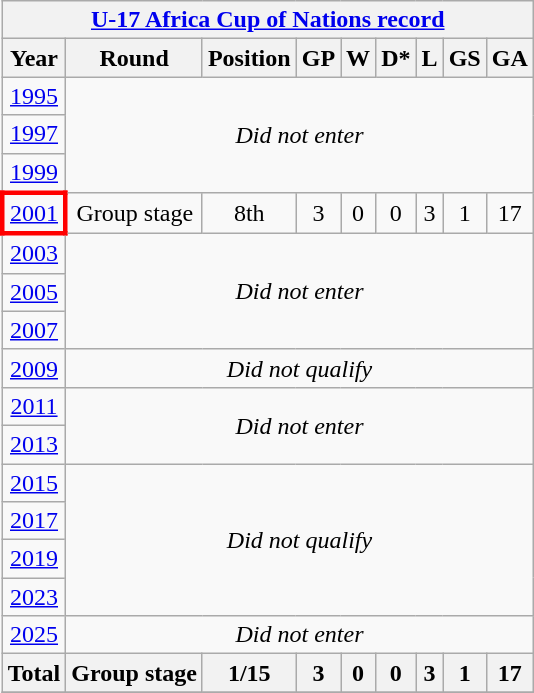<table class="wikitable" style="text-align: center;">
<tr>
<th colspan=9><a href='#'>U-17 Africa Cup of Nations record</a></th>
</tr>
<tr>
<th>Year</th>
<th>Round</th>
<th>Position</th>
<th>GP</th>
<th>W</th>
<th>D*</th>
<th>L</th>
<th>GS</th>
<th>GA</th>
</tr>
<tr>
<td> <a href='#'>1995</a></td>
<td rowspan=3 colspan=8><em>Did not enter</em></td>
</tr>
<tr>
<td> <a href='#'>1997</a></td>
</tr>
<tr>
<td> <a href='#'>1999</a></td>
</tr>
<tr>
<td style="border: 3px solid red"> <a href='#'>2001</a></td>
<td>Group stage</td>
<td>8th</td>
<td>3</td>
<td>0</td>
<td>0</td>
<td>3</td>
<td>1</td>
<td>17</td>
</tr>
<tr>
<td> <a href='#'>2003</a></td>
<td colspan=8 rowspan=3><em>Did not enter</em></td>
</tr>
<tr>
<td> <a href='#'>2005</a></td>
</tr>
<tr>
<td> <a href='#'>2007</a></td>
</tr>
<tr>
<td> <a href='#'>2009</a></td>
<td colspan=8><em>Did not qualify</em></td>
</tr>
<tr>
<td> <a href='#'>2011</a></td>
<td colspan=8 rowspan=2><em>Did not enter</em></td>
</tr>
<tr>
<td> <a href='#'>2013</a></td>
</tr>
<tr>
<td> <a href='#'>2015</a></td>
<td colspan=8 rowspan=4><em>Did not qualify</em></td>
</tr>
<tr>
<td> <a href='#'>2017</a></td>
</tr>
<tr>
<td> <a href='#'>2019</a></td>
</tr>
<tr>
<td> <a href='#'>2023</a></td>
</tr>
<tr>
<td> <a href='#'>2025</a></td>
<td colspan=8><em>Did not enter</em></td>
</tr>
<tr>
<th>Total</th>
<th>Group stage</th>
<th>1/15</th>
<th>3</th>
<th>0</th>
<th>0</th>
<th>3</th>
<th>1</th>
<th>17</th>
</tr>
<tr>
</tr>
</table>
